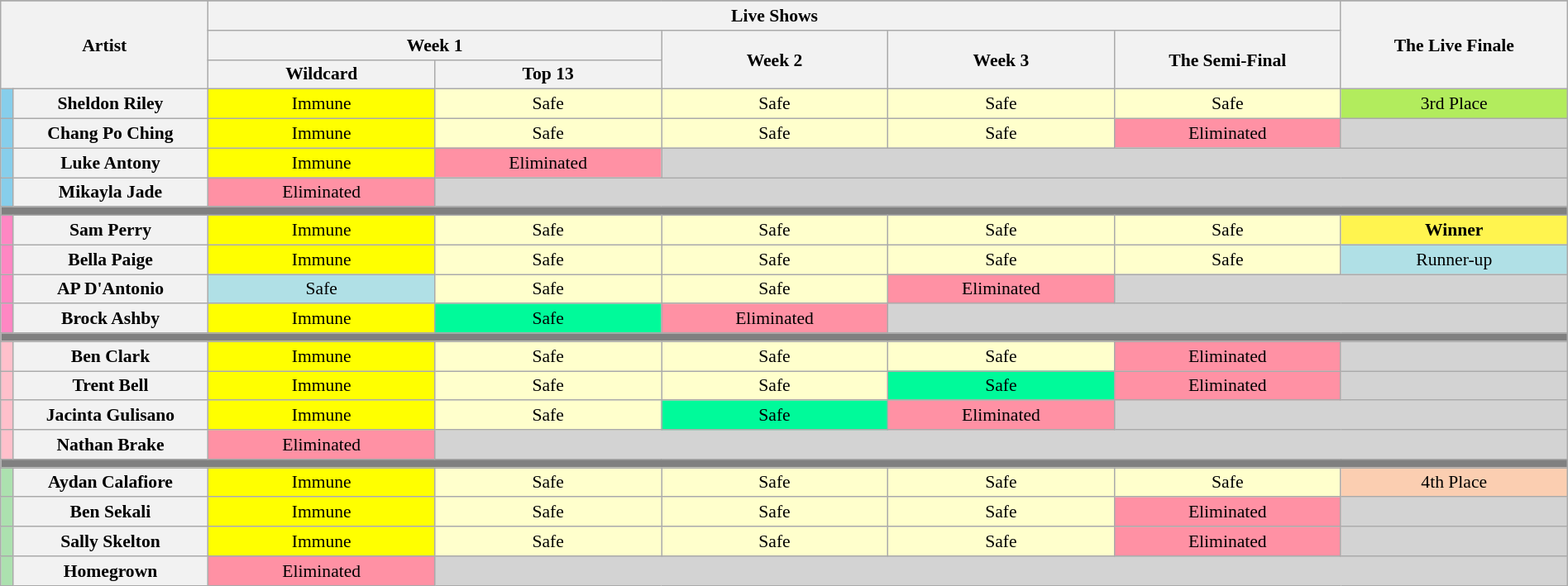<table class="wikitable" style="font-size:90%; text-align:center; width:100%;">
<tr>
</tr>
<tr>
<th colspan="2" rowspan="3" width="11%">Artist</th>
<th colspan="5" width="48%">Live Shows</th>
<th Colspan="2" rowspan="3" width="12%">The Live Finale</th>
</tr>
<tr>
<th Colspan="2" width="12%">Week 1</th>
<th rowspan="2"  width="12%">Week 2</th>
<th rowspan="2"  width="12%">Week 3</th>
<th rowspan="2" width="12%">The Semi-Final</th>
</tr>
<tr>
<th width="12%">Wildcard</th>
<th width="12%">Top 13</th>
</tr>
<tr>
<th style="background:#87ceeb;"></th>
<th>Sheldon Riley</th>
<td bgcolor="yellow">Immune</td>
<td style="background:#FFFFCC;">Safe</td>
<td style="background:#FFFFCC;">Safe</td>
<td style="background:#FFFFCC;">Safe</td>
<td style="background:#FFFFCC;">Safe</td>
<td style="background:#B2EC5D;">3rd Place</td>
</tr>
<tr>
<th style="background:#87ceeb;"></th>
<th>Chang Po Ching</th>
<td bgcolor="yellow">Immune</td>
<td style="background:#FFFFCC;">Safe</td>
<td style="background:#FFFFCC;">Safe</td>
<td style="background:#FFFFCC;">Safe</td>
<td style="background:#FF91A4">Eliminated</td>
<td colspan="1" style="background:lightgrey"></td>
</tr>
<tr>
<th style="background:#87ceeb;"></th>
<th>Luke Antony</th>
<td bgcolor="yellow">Immune</td>
<td style="background:#FF91A4">Eliminated</td>
<td colspan="4" style="background:lightgrey"></td>
</tr>
<tr>
<th style="background:#87ceeb;"></th>
<th>Mikayla Jade</th>
<td style="background:#FF91A4">Eliminated</td>
<td colspan="5" style="background:lightgrey"></td>
</tr>
<tr>
<th colspan="10" style="background:gray;"></th>
</tr>
<tr>
<th style="background: #FF87C3"></th>
<th>Sam Perry</th>
<td bgcolor="yellow">Immune</td>
<td style="background:#FFFFCC;">Safe</td>
<td style="background:#FFFFCC;">Safe</td>
<td style="background:#FFFFCC;">Safe</td>
<td style="background:#FFFFCC;">Safe</td>
<td style="background:#FFF44F;"><strong>Winner</strong></td>
</tr>
<tr>
<th style="background: #FF87C3"></th>
<th>Bella Paige</th>
<td bgcolor="yellow">Immune</td>
<td style="background:#FFFFCC;">Safe</td>
<td style="background:#FFFFCC;">Safe</td>
<td style="background:#FFFFCC;">Safe</td>
<td style="background:#FFFFCC;">Safe</td>
<td style="background:#B0E0E6;">Runner-up</td>
</tr>
<tr>
<th style="background: #FF87C3;"></th>
<th>AP D'Antonio</th>
<td style="background:#B0E0E6;">Safe</td>
<td style="background:#FFFFCC;">Safe</td>
<td style="background:#FFFFCC;">Safe</td>
<td style="background:#FF91A4">Eliminated</td>
<td colspan="2" style="background:lightgrey"></td>
</tr>
<tr>
<th style="background: #FF87C3;"></th>
<th>Brock Ashby</th>
<td bgcolor="yellow">Immune</td>
<td style="background:#00FA9A;">Safe</td>
<td style="background:#FF91A4">Eliminated</td>
<td colspan="3" style="background:lightgrey"></td>
</tr>
<tr>
<th colspan="10" style="background:gray;"></th>
</tr>
<tr>
<th style="background: pink;"></th>
<th>Ben Clark</th>
<td bgcolor="yellow">Immune</td>
<td style="background:#FFFFCC;">Safe</td>
<td style="background:#FFFFCC;">Safe</td>
<td style="background:#FFFFCC;">Safe</td>
<td style="background:#FF91A4">Eliminated</td>
<td colspan="1" style="background:lightgrey"></td>
</tr>
<tr>
<th style="background: pink;"></th>
<th>Trent Bell</th>
<td bgcolor="yellow">Immune</td>
<td style="background:#FFFFCC;">Safe</td>
<td style="background:#FFFFCC;">Safe</td>
<td style="background:#00FA9A;">Safe</td>
<td style="background:#FF91A4">Eliminated</td>
<td colspan="1" style="background:lightgrey"></td>
</tr>
<tr>
<th style="background: pink;"></th>
<th>Jacinta Gulisano</th>
<td bgcolor="yellow">Immune</td>
<td style="background:#FFFFCC;">Safe</td>
<td style="background:#00FA9A;">Safe</td>
<td style="background:#FF91A4">Eliminated</td>
<td colspan="2" style="background:lightgrey"></td>
</tr>
<tr>
<th style="background: pink;"></th>
<th>Nathan Brake</th>
<td style="background:#FF91A4">Eliminated</td>
<td colspan="5" style="background:lightgrey"></td>
</tr>
<tr>
<th colspan="10" style="background:gray;"></th>
</tr>
<tr>
<th style="background: #ace1af;"></th>
<th>Aydan Calafiore</th>
<td bgcolor="yellow">Immune</td>
<td style="background:#FFFFCC;">Safe</td>
<td style="background:#FFFFCC;">Safe</td>
<td style="background:#FFFFCC;">Safe</td>
<td style="background:#FFFFCC;">Safe</td>
<td style="background:#FBCEB1;">4th Place</td>
</tr>
<tr>
<th style="background: #ace1af;"></th>
<th>Ben Sekali</th>
<td bgcolor="yellow">Immune</td>
<td style="background:#FFFFCC;">Safe</td>
<td style="background:#FFFFCC;">Safe</td>
<td style="background:#FFFFCC;">Safe</td>
<td style="background:#FF91A4">Eliminated</td>
<td colspan="3" style="background:lightgrey"></td>
</tr>
<tr>
<th style="background: #ace1af;"></th>
<th>Sally Skelton</th>
<td bgcolor="yellow">Immune</td>
<td style="background:#FFFFCC;">Safe</td>
<td style="background:#FFFFCC;">Safe</td>
<td style="background:#FFFFCC;">Safe</td>
<td style="background:#FF91A4">Eliminated</td>
<td colspan="4" style="background:lightgrey"></td>
</tr>
<tr>
<th style="background: #ace1af;"></th>
<th>Homegrown</th>
<td style="background:#FF91A4">Eliminated</td>
<td colspan="5" style="background:lightgrey"></td>
</tr>
</table>
